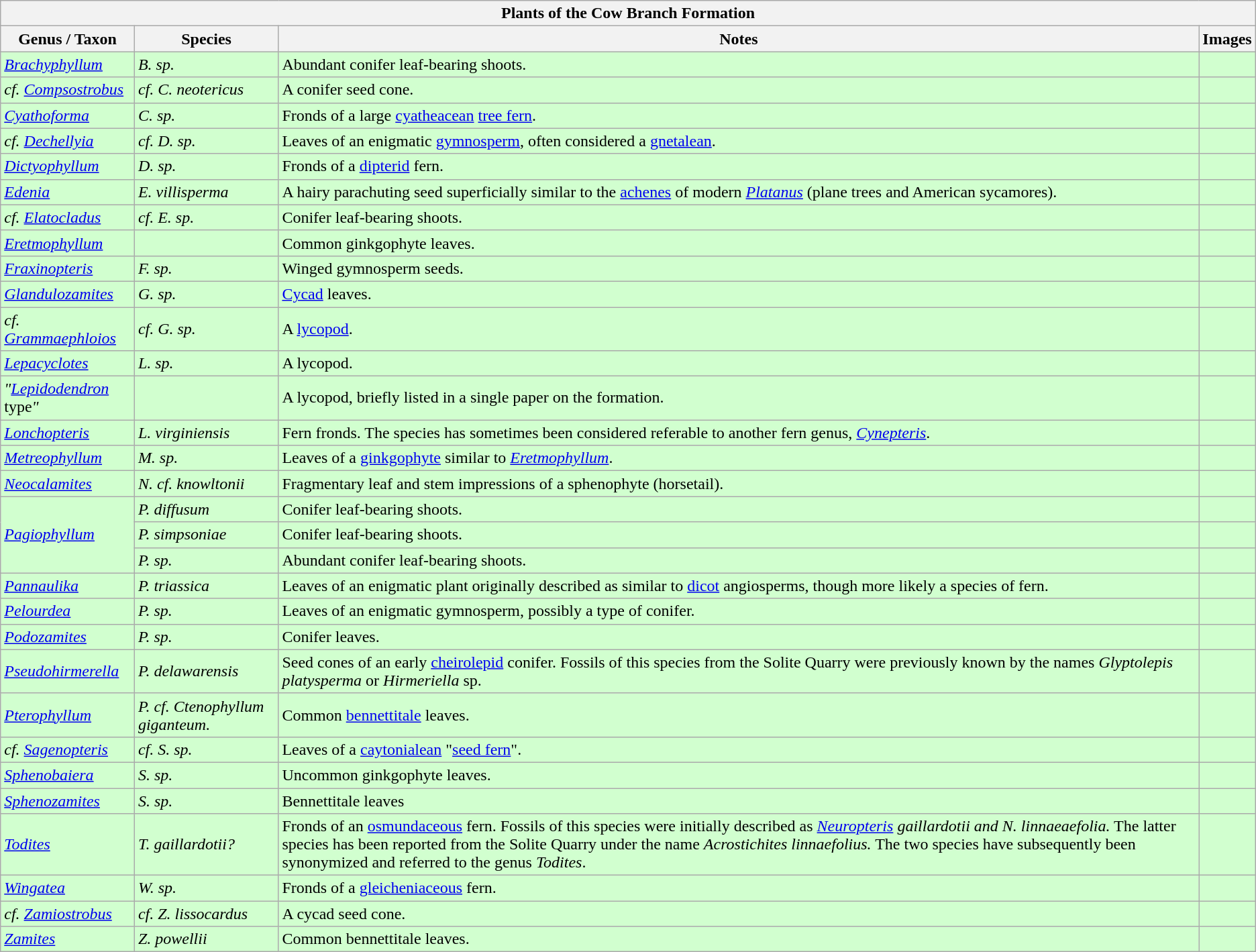<table class="wikitable" align="center">
<tr>
<th colspan="4" align="center"><strong>Plants of the Cow Branch Formation</strong></th>
</tr>
<tr>
<th>Genus / Taxon</th>
<th>Species</th>
<th>Notes</th>
<th>Images</th>
</tr>
<tr>
<td style="background:#D1FFCF;"><em><a href='#'>Brachyphyllum</a></em></td>
<td style="background:#D1FFCF;"><em>B. sp.</em></td>
<td style="background:#D1FFCF;">Abundant conifer leaf-bearing shoots.</td>
<td style="background:#D1FFCF;"></td>
</tr>
<tr>
<td style="background:#D1FFCF;"><em>cf. <a href='#'>Compsostrobus</a></em></td>
<td style="background:#D1FFCF;"><em>cf. C. neotericus</em></td>
<td style="background:#D1FFCF;">A conifer seed cone.</td>
<td style="background:#D1FFCF;"></td>
</tr>
<tr>
<td style="background:#D1FFCF;"><em><a href='#'>Cyathoforma</a></em></td>
<td style="background:#D1FFCF;"><em>C. sp.</em></td>
<td style="background:#D1FFCF;">Fronds of a large <a href='#'>cyatheacean</a> <a href='#'>tree fern</a>.</td>
<td style="background:#D1FFCF;"></td>
</tr>
<tr>
<td style="background:#D1FFCF;"><em>cf. <a href='#'>Dechellyia</a></em></td>
<td style="background:#D1FFCF;"><em>cf. D. sp.</em></td>
<td style="background:#D1FFCF;">Leaves of an enigmatic <a href='#'>gymnosperm</a>, often considered a <a href='#'>gnetalean</a>.</td>
<td style="background:#D1FFCF;"></td>
</tr>
<tr>
<td style="background:#D1FFCF;"><em><a href='#'>Dictyophyllum</a></em></td>
<td style="background:#D1FFCF;"><em>D. sp.</em></td>
<td style="background:#D1FFCF;">Fronds of a <a href='#'>dipterid</a> fern.</td>
<td style="background:#D1FFCF;"></td>
</tr>
<tr>
<td style="background:#D1FFCF;"><em><a href='#'>Edenia</a></em></td>
<td style="background:#D1FFCF;"><em>E. villisperma</em></td>
<td style="background:#D1FFCF;">A hairy parachuting seed superficially similar to the <a href='#'>achenes</a> of modern <em><a href='#'>Platanus</a></em> (plane trees and American sycamores).</td>
<td style="background:#D1FFCF;"></td>
</tr>
<tr>
<td style="background:#D1FFCF;"><em>cf. <a href='#'>Elatocladus</a></em></td>
<td style="background:#D1FFCF;"><em>cf. E. sp.</em></td>
<td style="background:#D1FFCF;">Conifer leaf-bearing shoots.</td>
<td style="background:#D1FFCF;"></td>
</tr>
<tr>
<td style="background:#D1FFCF;"><em><a href='#'>Eretmophyllum</a></em></td>
<td style="background:#D1FFCF;"></td>
<td style="background:#D1FFCF;">Common ginkgophyte leaves.</td>
<td style="background:#D1FFCF;"></td>
</tr>
<tr>
<td style="background:#D1FFCF;"><em><a href='#'>Fraxinopteris</a></em></td>
<td style="background:#D1FFCF;"><em>F. sp.</em></td>
<td style="background:#D1FFCF;">Winged gymnosperm seeds.</td>
<td style="background:#D1FFCF;"></td>
</tr>
<tr>
<td style="background:#D1FFCF;"><em><a href='#'>Glandulozamites</a></em></td>
<td style="background:#D1FFCF;"><em>G. sp.</em></td>
<td style="background:#D1FFCF;"><a href='#'>Cycad</a> leaves.</td>
<td style="background:#D1FFCF;"></td>
</tr>
<tr>
<td style="background:#D1FFCF;"><em>cf. <a href='#'>Grammaephloios</a></em></td>
<td style="background:#D1FFCF;"><em>cf. G. sp.</em></td>
<td style="background:#D1FFCF;">A <a href='#'>lycopod</a>.</td>
<td style="background:#D1FFCF;"></td>
</tr>
<tr>
<td style="background:#D1FFCF;"><em><a href='#'>Lepacyclotes</a></em></td>
<td style="background:#D1FFCF;"><em>L. sp.</em></td>
<td style="background:#D1FFCF;">A lycopod.</td>
<td style="background:#D1FFCF;"></td>
</tr>
<tr>
<td style="background:#D1FFCF;"><em>"<a href='#'>Lepidodendron</a></em> type<em>"</em></td>
<td style="background:#D1FFCF;"></td>
<td style="background:#D1FFCF;">A lycopod, briefly listed in a single paper on the formation.</td>
<td style="background:#D1FFCF;"></td>
</tr>
<tr>
<td style="background:#D1FFCF;"><em><a href='#'>Lonchopteris</a></em></td>
<td style="background:#D1FFCF;"><em>L. virginiensis</em></td>
<td style="background:#D1FFCF;">Fern fronds. The species has sometimes been considered referable to another fern genus, <em><a href='#'>Cynepteris</a></em>.</td>
<td style="background:#D1FFCF;"></td>
</tr>
<tr>
<td style="background:#D1FFCF;"><em><a href='#'>Metreophyllum</a></em></td>
<td style="background:#D1FFCF;"><em>M. sp.</em></td>
<td style="background:#D1FFCF;">Leaves of a <a href='#'>ginkgophyte</a> similar to <em><a href='#'>Eretmophyllum</a></em>.</td>
<td style="background:#D1FFCF;"></td>
</tr>
<tr>
<td style="background:#D1FFCF;"><em><a href='#'>Neocalamites</a></em></td>
<td style="background:#D1FFCF;"><em>N. cf. knowltonii</em></td>
<td style="background:#D1FFCF;">Fragmentary leaf and stem impressions of a sphenophyte (horsetail).</td>
<td style="background:#D1FFCF;"></td>
</tr>
<tr>
<td style="background:#D1FFCF;" rowspan="3"><em><a href='#'>Pagiophyllum</a></em></td>
<td style="background:#D1FFCF;"><em>P. diffusum</em></td>
<td style="background:#D1FFCF;">Conifer leaf-bearing shoots.</td>
<td style="background:#D1FFCF;"></td>
</tr>
<tr>
<td style="background:#D1FFCF;"><em>P. simpsoniae</em></td>
<td style="background:#D1FFCF;">Conifer leaf-bearing shoots.</td>
<td style="background:#D1FFCF;"></td>
</tr>
<tr>
<td style="background:#D1FFCF;"><em>P. sp.</em></td>
<td style="background:#D1FFCF;">Abundant conifer leaf-bearing shoots.</td>
<td style="background:#D1FFCF;"></td>
</tr>
<tr>
<td style="background:#D1FFCF;"><em><a href='#'>Pannaulika</a></em></td>
<td style="background:#D1FFCF;"><em>P. triassica</em></td>
<td style="background:#D1FFCF;">Leaves of an enigmatic plant originally described as similar to <a href='#'>dicot</a> angiosperms, though more likely a species of fern.</td>
<td style="background:#D1FFCF;"></td>
</tr>
<tr>
<td style="background:#D1FFCF;"><em><a href='#'>Pelourdea</a></em></td>
<td style="background:#D1FFCF;"><em>P. sp.</em></td>
<td style="background:#D1FFCF;">Leaves of an enigmatic gymnosperm, possibly a type of conifer.</td>
<td style="background:#D1FFCF;"></td>
</tr>
<tr>
<td style="background:#D1FFCF;"><em><a href='#'>Podozamites</a></em></td>
<td style="background:#D1FFCF;"><em>P. sp.</em></td>
<td style="background:#D1FFCF;">Conifer leaves.</td>
<td style="background:#D1FFCF;"></td>
</tr>
<tr>
<td style="background:#D1FFCF;"><em><a href='#'>Pseudohirmerella</a></em></td>
<td style="background:#D1FFCF;"><em>P. delawarensis</em></td>
<td style="background:#D1FFCF;">Seed cones of an early <a href='#'>cheirolepid</a> conifer. Fossils of this species from the Solite Quarry were previously known by the names <em>Glyptolepis platysperma</em> or <em>Hirmeriella</em> sp.</td>
<td style="background:#D1FFCF;"></td>
</tr>
<tr>
<td style="background:#D1FFCF;"><em><a href='#'>Pterophyllum</a></em></td>
<td style="background:#D1FFCF;"><em>P. cf. Ctenophyllum giganteum.</em></td>
<td style="background:#D1FFCF;">Common <a href='#'>bennettitale</a> leaves.</td>
<td style="background:#D1FFCF;"></td>
</tr>
<tr>
<td style="background:#D1FFCF;"><em>cf. <a href='#'>Sagenopteris</a></em></td>
<td style="background:#D1FFCF;"><em>cf. S. sp.</em></td>
<td style="background:#D1FFCF;">Leaves of a <a href='#'>caytonialean</a> "<a href='#'>seed fern</a>".</td>
<td style="background:#D1FFCF;"></td>
</tr>
<tr>
<td style="background:#D1FFCF;"><em><a href='#'>Sphenobaiera</a></em></td>
<td style="background:#D1FFCF;"><em>S. sp.</em></td>
<td style="background:#D1FFCF;">Uncommon ginkgophyte leaves.</td>
<td style="background:#D1FFCF;"></td>
</tr>
<tr>
<td style="background:#D1FFCF;"><em><a href='#'>Sphenozamites</a></em></td>
<td style="background:#D1FFCF;"><em>S. sp.</em></td>
<td style="background:#D1FFCF;">Bennettitale leaves</td>
<td style="background:#D1FFCF;"></td>
</tr>
<tr>
<td style="background:#D1FFCF;"><em><a href='#'>Todites</a></em></td>
<td style="background:#D1FFCF;"><em>T. gaillardotii?</em></td>
<td style="background:#D1FFCF;">Fronds of an <a href='#'>osmundaceous</a> fern. Fossils of this species were initially described as <em><a href='#'>Neuropteris</a> gaillardotii and N. linnaeaefolia.</em> The latter species has been reported from the Solite Quarry under the name <em>Acrostichites linnaefolius.</em> The two species have subsequently been synonymized and referred to the genus <em>Todites</em>.</td>
<td style="background:#D1FFCF;"></td>
</tr>
<tr>
<td style="background:#D1FFCF;"><em><a href='#'>Wingatea</a></em></td>
<td style="background:#D1FFCF;"><em>W. sp.</em></td>
<td style="background:#D1FFCF;">Fronds of a <a href='#'>gleicheniaceous</a> fern.</td>
<td style="background:#D1FFCF;"></td>
</tr>
<tr>
<td style="background:#D1FFCF;"><em>cf. <a href='#'>Zamiostrobus</a></em></td>
<td style="background:#D1FFCF;"><em>cf. Z. lissocardus</em></td>
<td style="background:#D1FFCF;">A cycad seed cone.</td>
<td style="background:#D1FFCF;"></td>
</tr>
<tr>
<td style="background:#D1FFCF;"><em><a href='#'>Zamites</a></em></td>
<td style="background:#D1FFCF;"><em>Z. powellii</em></td>
<td style="background:#D1FFCF;">Common bennettitale leaves.</td>
<td style="background:#D1FFCF;"></td>
</tr>
</table>
